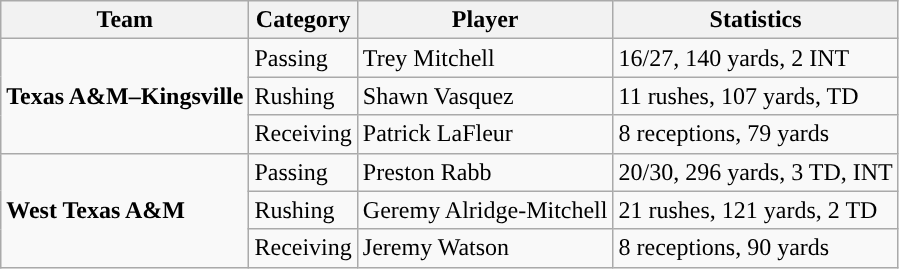<table class="wikitable" style="float: left;">
<tr>
<th>Team</th>
<th>Category</th>
<th>Player</th>
<th>Statistics</th>
</tr>
<tr>
<td rowspan=3><strong>Texas A&M–Kingsville</strong></td>
<td>Passing</td>
<td>Trey Mitchell</td>
<td>16/27, 140 yards, 2 INT</td>
</tr>
<tr>
<td>Rushing</td>
<td>Shawn Vasquez</td>
<td>11 rushes, 107 yards, TD</td>
</tr>
<tr>
<td>Receiving</td>
<td>Patrick LaFleur</td>
<td>8 receptions, 79 yards</td>
</tr>
<tr>
<td rowspan=3><strong>West Texas A&M</strong></td>
<td>Passing</td>
<td>Preston Rabb</td>
<td>20/30, 296 yards, 3 TD, INT</td>
</tr>
<tr>
<td>Rushing</td>
<td>Geremy Alridge-Mitchell</td>
<td>21 rushes, 121 yards, 2 TD</td>
</tr>
<tr>
<td>Receiving</td>
<td>Jeremy Watson</td>
<td>8 receptions, 90 yards</td>
</tr>
</table>
